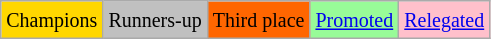<table class="wikitable">
<tr>
<td bgcolor=gold><small>Champions</small></td>
<td bgcolor=silver><small>Runners-up</small></td>
<td bgcolor=ff6600><small>Third place</small></td>
<td bgcolor=palegreen><small><a href='#'>Promoted</a></small></td>
<td bgcolor=pink><small><a href='#'>Relegated</a></small></td>
</tr>
</table>
